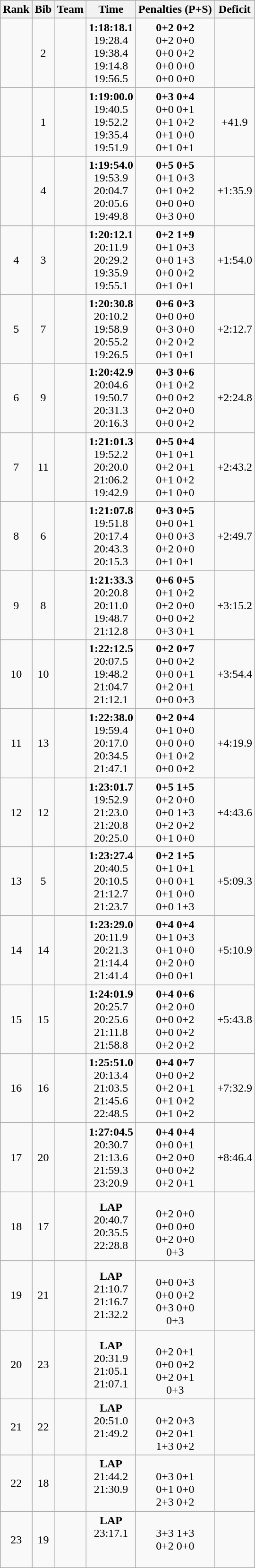<table class="wikitable sortable" style="text-align:center">
<tr>
<th>Rank</th>
<th>Bib</th>
<th>Team</th>
<th>Time</th>
<th>Penalties (P+S)</th>
<th>Deficit</th>
</tr>
<tr>
<td></td>
<td>2</td>
<td align=left></td>
<td><strong>1:18:18.1</strong><br>19:28.4<br>19:38.4<br>19:14.8<br>19:56.5</td>
<td><strong>0+2 0+2</strong><br>0+2 0+0<br>0+0 0+2<br>0+0 0+0<br>0+0 0+0</td>
<td></td>
</tr>
<tr>
<td></td>
<td>1</td>
<td align=left></td>
<td><strong>1:19:00.0</strong><br>19:40.5<br>19:52.2<br>19:35.4<br>19:51.9</td>
<td><strong>0+3 0+4</strong><br>0+0 0+1<br>0+1 0+2<br>0+1 0+0<br>0+1 0+1</td>
<td>+41.9</td>
</tr>
<tr>
<td></td>
<td>4</td>
<td align=left></td>
<td><strong>1:19:54.0</strong><br>19:53.9<br>20:04.7<br>20:05.6<br>19:49.8</td>
<td><strong>0+5 0+5</strong><br>0+1 0+3<br>0+1 0+2<br>0+0 0+0<br>0+3 0+0</td>
<td>+1:35.9</td>
</tr>
<tr>
<td>4</td>
<td>3</td>
<td align=left></td>
<td><strong>1:20:12.1</strong><br>20:11.9<br>20:29.2<br>19:35.9<br>19:55.1</td>
<td><strong>0+2 1+9</strong><br>0+1 0+3<br>0+0 1+3<br>0+0 0+2<br>0+1 0+1</td>
<td>+1:54.0</td>
</tr>
<tr>
<td>5</td>
<td>7</td>
<td align=left></td>
<td><strong>1:20:30.8</strong><br>20:10.2<br>19:58.9<br>20:55.2<br>19:26.5</td>
<td><strong>0+6 0+3</strong><br>0+0 0+0<br>0+3 0+0<br>0+2 0+2<br>0+1 0+1</td>
<td>+2:12.7</td>
</tr>
<tr>
<td>6</td>
<td>9</td>
<td align=left></td>
<td><strong>1:20:42.9</strong><br>20:04.6<br>19:50.7<br>20:31.3<br>20:16.3</td>
<td><strong>0+3 0+6</strong><br>0+1 0+2<br>0+0 0+2<br>0+2 0+0<br>0+0 0+2</td>
<td>+2:24.8</td>
</tr>
<tr>
<td>7</td>
<td>11</td>
<td align=left></td>
<td><strong>1:21:01.3</strong><br>19:52.2<br>20:20.0<br>21:06.2<br>19:42.9</td>
<td><strong>0+5 0+4</strong><br>0+1 0+1<br>0+2 0+1<br>0+1 0+2<br>0+1 0+0</td>
<td>+2:43.2</td>
</tr>
<tr>
<td>8</td>
<td>6</td>
<td align=left></td>
<td><strong>1:21:07.8</strong><br>19:51.8<br>20:17.4<br>20:43.3<br>20:15.3</td>
<td><strong>0+3 0+5</strong><br>0+0 0+1<br>0+0 0+3<br>0+2 0+0<br>0+1 0+1</td>
<td>+2:49.7</td>
</tr>
<tr>
<td>9</td>
<td>8</td>
<td align=left></td>
<td><strong>1:21:33.3</strong><br>20:20.8<br>20:11.0<br>19:48.7<br>21:12.8</td>
<td><strong>0+6 0+5</strong><br>0+1 0+2<br>0+2 0+0<br>0+0 0+2<br>0+3 0+1</td>
<td>+3:15.2</td>
</tr>
<tr>
<td>10</td>
<td>10</td>
<td align=left></td>
<td><strong>1:22:12.5</strong><br>20:07.5<br>19:48.2<br>21:04.7<br>21:12.1</td>
<td><strong>0+2 0+7</strong><br>0+0 0+2<br>0+0 0+1<br>0+2 0+1<br>0+0 0+3</td>
<td>+3:54.4</td>
</tr>
<tr>
<td>11</td>
<td>13</td>
<td align=left></td>
<td><strong>1:22:38.0</strong><br>19:59.4<br>20:17.0<br>20:34.5<br>21:47.1</td>
<td><strong>0+2 0+4</strong><br>0+1 0+0<br>0+0 0+0<br>0+1 0+2<br>0+0 0+2</td>
<td>+4:19.9</td>
</tr>
<tr>
<td>12</td>
<td>12</td>
<td align=left></td>
<td><strong>1:23:01.7</strong><br>19:52.9<br>21:23.0<br>21:20.8<br>20:25.0</td>
<td><strong>0+5 1+5</strong><br>0+2 0+0<br>0+0 1+3<br>0+2 0+2<br>0+1 0+0</td>
<td>+4:43.6</td>
</tr>
<tr>
<td>13</td>
<td>5</td>
<td align=left></td>
<td><strong>1:23:27.4</strong><br>20:40.5<br>20:10.5<br>21:12.7<br>21:23.7</td>
<td><strong>0+2 1+5</strong><br>0+1 0+1<br>0+0 0+1<br>0+1 0+0<br>0+0 1+3</td>
<td>+5:09.3</td>
</tr>
<tr>
<td>14</td>
<td>14</td>
<td align=left></td>
<td><strong>1:23:29.0</strong><br>20:11.9<br>20:21.3<br>21:14.4<br>21:41.4</td>
<td><strong>0+4 0+4</strong><br>0+1 0+3<br>0+1 0+0<br>0+2 0+0<br>0+0 0+1</td>
<td>+5:10.9</td>
</tr>
<tr>
<td>15</td>
<td>15</td>
<td align=left></td>
<td><strong>1:24:01.9</strong><br>20:25.7<br>20:25.6<br>21:11.8<br>21:58.8</td>
<td><strong>0+4 0+6</strong><br>0+2 0+0<br>0+0 0+2<br>0+0 0+2<br>0+2 0+2</td>
<td>+5:43.8</td>
</tr>
<tr>
<td>16</td>
<td>16</td>
<td align=left></td>
<td><strong>1:25:51.0</strong><br>20:13.4<br>21:03.5<br>21:45.6<br>22:48.5</td>
<td><strong>0+4 0+7</strong><br>0+0 0+2<br>0+2 0+1<br>0+1 0+2<br>0+1 0+2</td>
<td>+7:32.9</td>
</tr>
<tr>
<td>17</td>
<td>20</td>
<td align=left></td>
<td><strong>1:27:04.5</strong><br>20:30.7<br>21:13.6<br>21:59.3<br>23:20.9</td>
<td><strong>0+4 0+4</strong><br>0+0 0+1<br>0+2 0+0<br>0+0 0+2<br>0+2 0+1</td>
<td>+8:46.4</td>
</tr>
<tr>
<td>18</td>
<td>17</td>
<td align=left></td>
<td><strong>LAP</strong><br>20:40.7<br>20:35.5<br>22:28.8<br></td>
<td><br>0+2 0+0<br>0+0 0+0<br>0+2 0+0<br>0+3</td>
<td></td>
</tr>
<tr>
<td>19</td>
<td>21</td>
<td align=left></td>
<td><strong>LAP</strong><br>21:10.7<br>21:16.7<br>21:32.2<br></td>
<td><br>0+0 0+3<br>0+0 0+2<br>0+3 0+0<br>0+3</td>
<td></td>
</tr>
<tr>
<td>20</td>
<td>23</td>
<td align=left></td>
<td><strong>LAP</strong><br>20:31.9<br>21:05.1<br>21:07.1<br></td>
<td><br>0+2 0+1<br>0+0 0+2<br>0+2 0+1<br>0+3</td>
<td></td>
</tr>
<tr>
<td>21</td>
<td>22</td>
<td align=left></td>
<td><strong>LAP</strong><br>20:51.0<br>21:49.2<br><br></td>
<td><br>0+2 0+3<br>0+2 0+1<br>1+3 0+2<br></td>
<td></td>
</tr>
<tr>
<td>22</td>
<td>18</td>
<td align=left></td>
<td><strong>LAP</strong><br>21:44.2<br>21:30.9<br><br></td>
<td><br>0+3 0+1<br>0+1 0+0<br>2+3 0+2<br></td>
<td></td>
</tr>
<tr>
<td>23</td>
<td>19</td>
<td align=left></td>
<td><strong>LAP</strong><br>23:17.1<br><br><br></td>
<td><br>3+3 1+3<br>0+2 0+0<br><br></td>
<td></td>
</tr>
</table>
